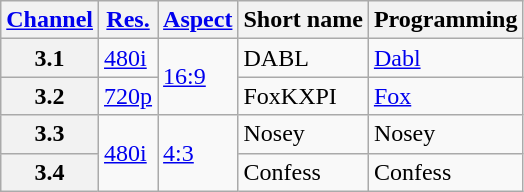<table class="wikitable">
<tr>
<th scope = "col"><a href='#'>Channel</a></th>
<th scope = "col"><a href='#'>Res.</a></th>
<th scope = "col"><a href='#'>Aspect</a></th>
<th scope = "col">Short name</th>
<th scope = "col">Programming</th>
</tr>
<tr>
<th scope = "row">3.1</th>
<td><a href='#'>480i</a></td>
<td rowspan="2"><a href='#'>16:9</a></td>
<td>DABL</td>
<td><a href='#'>Dabl</a></td>
</tr>
<tr>
<th scope = "row">3.2</th>
<td><a href='#'>720p</a></td>
<td>FoxKXPI</td>
<td><a href='#'>Fox</a></td>
</tr>
<tr>
<th scope = "row">3.3</th>
<td rowspan="2"><a href='#'>480i</a></td>
<td rowspan="2"><a href='#'>4:3</a></td>
<td>Nosey</td>
<td>Nosey</td>
</tr>
<tr>
<th scope = "row">3.4</th>
<td>Confess</td>
<td>Confess</td>
</tr>
</table>
